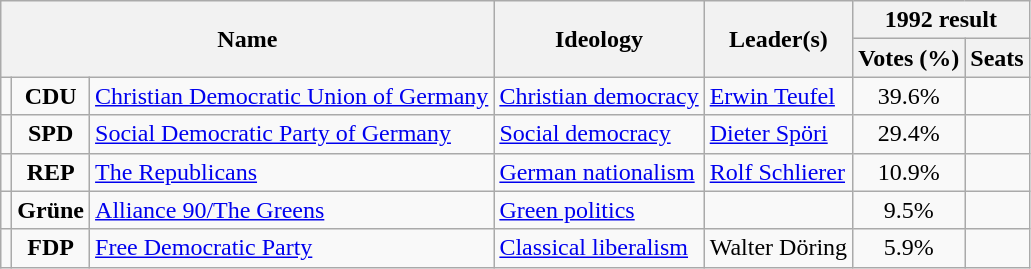<table class="wikitable">
<tr>
<th rowspan=2 colspan=3>Name</th>
<th rowspan=2>Ideology</th>
<th rowspan=2>Leader(s)</th>
<th colspan=2>1992 result</th>
</tr>
<tr>
<th>Votes (%)</th>
<th>Seats</th>
</tr>
<tr>
<td bgcolor=></td>
<td align=center><strong>CDU</strong></td>
<td><a href='#'>Christian Democratic Union of Germany</a><br></td>
<td><a href='#'>Christian democracy</a></td>
<td><a href='#'>Erwin Teufel</a></td>
<td align=center>39.6%</td>
<td></td>
</tr>
<tr>
<td bgcolor=></td>
<td align=center><strong>SPD</strong></td>
<td><a href='#'>Social Democratic Party of Germany</a><br></td>
<td><a href='#'>Social democracy</a></td>
<td><a href='#'>Dieter Spöri</a></td>
<td align=center>29.4%</td>
<td></td>
</tr>
<tr>
<td bgcolor=></td>
<td align=center><strong>REP</strong></td>
<td><a href='#'>The Republicans</a><br></td>
<td><a href='#'>German nationalism</a></td>
<td><a href='#'>Rolf Schlierer</a></td>
<td align=center>10.9%</td>
<td></td>
</tr>
<tr>
<td bgcolor=></td>
<td align=center><strong>Grüne</strong></td>
<td><a href='#'>Alliance 90/The Greens</a><br></td>
<td><a href='#'>Green politics</a></td>
<td></td>
<td align=center>9.5%</td>
<td></td>
</tr>
<tr>
<td bgcolor=></td>
<td align=center><strong>FDP</strong></td>
<td><a href='#'>Free Democratic Party</a><br></td>
<td><a href='#'>Classical liberalism</a></td>
<td>Walter Döring</td>
<td align=center>5.9%</td>
<td></td>
</tr>
</table>
